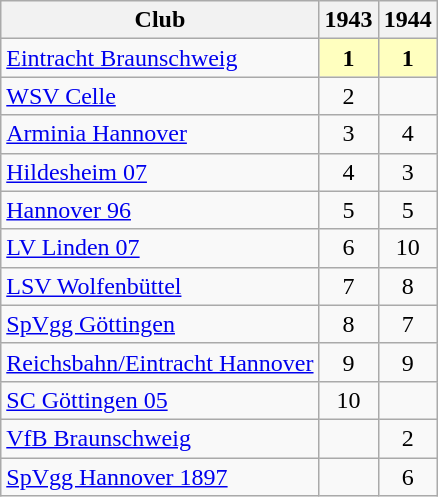<table class="wikitable">
<tr>
<th>Club</th>
<th>1943</th>
<th>1944</th>
</tr>
<tr align="center">
<td align="left"><a href='#'>Eintracht Braunschweig</a></td>
<td bgcolor="#ffffbf"><strong>1</strong></td>
<td bgcolor="#ffffbf"><strong>1</strong></td>
</tr>
<tr align="center">
<td align="left"><a href='#'>WSV Celle</a></td>
<td>2</td>
<td></td>
</tr>
<tr align="center">
<td align="left"><a href='#'>Arminia Hannover</a></td>
<td>3</td>
<td>4</td>
</tr>
<tr align="center">
<td align="left"><a href='#'>Hildesheim 07</a></td>
<td>4</td>
<td>3</td>
</tr>
<tr align="center">
<td align="left"><a href='#'>Hannover 96</a></td>
<td>5</td>
<td>5</td>
</tr>
<tr align="center">
<td align="left"><a href='#'>LV Linden 07</a></td>
<td>6</td>
<td>10</td>
</tr>
<tr align="center">
<td align="left"><a href='#'>LSV Wolfenbüttel</a></td>
<td>7</td>
<td>8</td>
</tr>
<tr align="center">
<td align="left"><a href='#'>SpVgg Göttingen</a></td>
<td>8</td>
<td>7</td>
</tr>
<tr align="center">
<td align="left"><a href='#'>Reichsbahn/Eintracht Hannover</a></td>
<td>9</td>
<td>9</td>
</tr>
<tr align="center">
<td align="left"><a href='#'>SC Göttingen 05</a></td>
<td>10</td>
<td></td>
</tr>
<tr align="center">
<td align="left"><a href='#'>VfB Braunschweig</a></td>
<td></td>
<td>2</td>
</tr>
<tr align="center">
<td align="left"><a href='#'>SpVgg Hannover 1897</a></td>
<td></td>
<td>6</td>
</tr>
</table>
